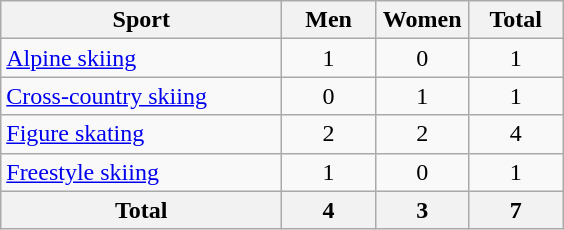<table class="wikitable sortable" style="text-align:center;">
<tr>
<th width=180>Sport</th>
<th width=55>Men</th>
<th width=55>Women</th>
<th width=55>Total</th>
</tr>
<tr>
<td align=left><a href='#'>Alpine skiing</a></td>
<td>1</td>
<td>0</td>
<td>1</td>
</tr>
<tr>
<td align=left><a href='#'>Cross-country skiing</a></td>
<td>0</td>
<td>1</td>
<td>1</td>
</tr>
<tr>
<td align=left><a href='#'>Figure skating</a></td>
<td>2</td>
<td>2</td>
<td>4</td>
</tr>
<tr>
<td align=left><a href='#'>Freestyle skiing</a></td>
<td>1</td>
<td>0</td>
<td>1</td>
</tr>
<tr>
<th>Total</th>
<th>4</th>
<th>3</th>
<th>7</th>
</tr>
</table>
